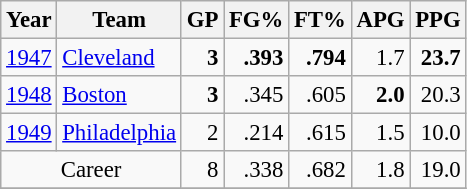<table class="wikitable sortable" style="font-size:95%; text-align:right;">
<tr>
<th>Year</th>
<th>Team</th>
<th>GP</th>
<th>FG%</th>
<th>FT%</th>
<th>APG</th>
<th>PPG</th>
</tr>
<tr>
<td style="text-align:left;"><a href='#'>1947</a></td>
<td style="text-align:left;"><a href='#'>Cleveland</a></td>
<td><strong>3</strong></td>
<td><strong>.393</strong></td>
<td><strong>.794</strong></td>
<td>1.7</td>
<td><strong>23.7</strong></td>
</tr>
<tr>
<td style="text-align:left;"><a href='#'>1948</a></td>
<td style="text-align:left;"><a href='#'>Boston</a></td>
<td><strong>3</strong></td>
<td>.345</td>
<td>.605</td>
<td><strong>2.0</strong></td>
<td>20.3</td>
</tr>
<tr>
<td style="text-align:left;"><a href='#'>1949</a></td>
<td style="text-align:left;"><a href='#'>Philadelphia</a></td>
<td>2</td>
<td>.214</td>
<td>.615</td>
<td>1.5</td>
<td>10.0</td>
</tr>
<tr>
<td style="text-align:center;" colspan="2">Career</td>
<td>8</td>
<td>.338</td>
<td>.682</td>
<td>1.8</td>
<td>19.0</td>
</tr>
<tr>
</tr>
</table>
